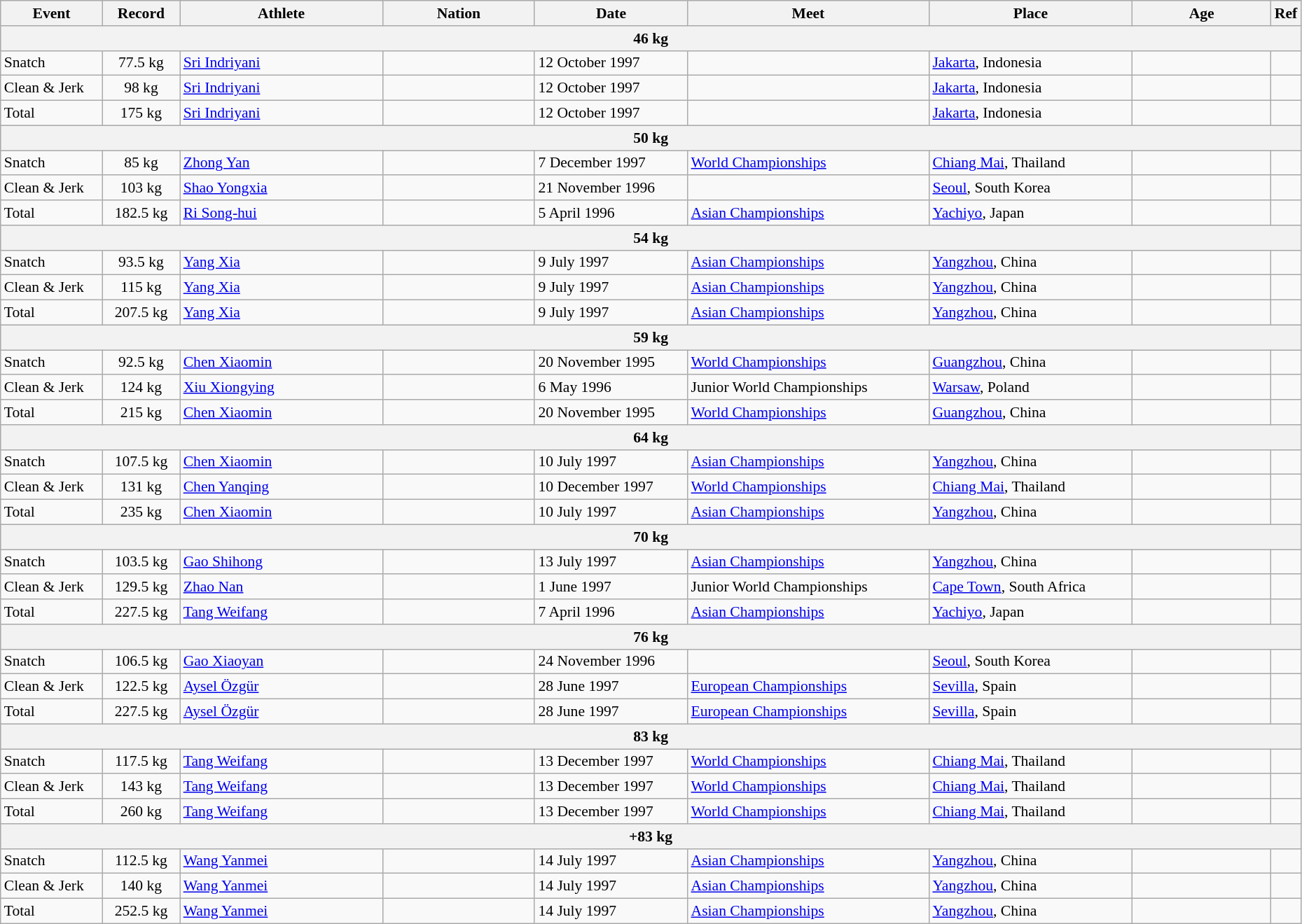<table class="wikitable" style="font-size:90%; width: 98%;">
<tr>
<th width=8%>Event</th>
<th width=6%>Record</th>
<th width=16%>Athlete</th>
<th width=12%>Nation</th>
<th width=12%>Date</th>
<th width=19%>Meet</th>
<th width=16%>Place</th>
<th width=11%>Age</th>
<th width=4%>Ref</th>
</tr>
<tr bgcolor="#DDDDDD">
<th colspan="9">46 kg</th>
</tr>
<tr>
<td>Snatch</td>
<td align=center>77.5 kg</td>
<td><a href='#'>Sri Indriyani</a></td>
<td></td>
<td>12 October 1997</td>
<td></td>
<td> <a href='#'>Jakarta</a>, Indonesia</td>
<td></td>
<td></td>
</tr>
<tr>
<td>Clean & Jerk</td>
<td align=center>98 kg</td>
<td><a href='#'>Sri Indriyani</a></td>
<td></td>
<td>12 October 1997</td>
<td></td>
<td> <a href='#'>Jakarta</a>, Indonesia</td>
<td></td>
<td></td>
</tr>
<tr>
<td>Total</td>
<td align=center>175 kg</td>
<td><a href='#'>Sri Indriyani</a></td>
<td></td>
<td>12 October 1997</td>
<td></td>
<td> <a href='#'>Jakarta</a>, Indonesia</td>
<td></td>
<td></td>
</tr>
<tr bgcolor="#DDDDDD">
<th colspan="9">50 kg</th>
</tr>
<tr>
<td>Snatch</td>
<td align=center>85 kg</td>
<td><a href='#'>Zhong Yan</a></td>
<td></td>
<td>7 December 1997</td>
<td><a href='#'>World Championships</a></td>
<td> <a href='#'>Chiang Mai</a>, Thailand</td>
<td></td>
<td></td>
</tr>
<tr>
<td>Clean & Jerk</td>
<td align=center>103 kg</td>
<td><a href='#'>Shao Yongxia</a></td>
<td></td>
<td>21 November 1996</td>
<td></td>
<td> <a href='#'>Seoul</a>, South Korea</td>
<td></td>
<td></td>
</tr>
<tr>
<td>Total</td>
<td align=center>182.5 kg</td>
<td><a href='#'>Ri Song-hui</a></td>
<td></td>
<td>5 April 1996</td>
<td><a href='#'>Asian Championships</a></td>
<td> <a href='#'>Yachiyo</a>, Japan</td>
<td></td>
<td></td>
</tr>
<tr bgcolor="#DDDDDD">
<th colspan="9">54 kg</th>
</tr>
<tr>
<td>Snatch</td>
<td align=center>93.5 kg</td>
<td><a href='#'>Yang Xia</a></td>
<td></td>
<td>9 July 1997</td>
<td><a href='#'>Asian Championships</a></td>
<td> <a href='#'>Yangzhou</a>, China</td>
<td></td>
<td></td>
</tr>
<tr>
<td>Clean & Jerk</td>
<td align=center>115 kg</td>
<td><a href='#'>Yang Xia</a></td>
<td></td>
<td>9 July 1997</td>
<td><a href='#'>Asian Championships</a></td>
<td> <a href='#'>Yangzhou</a>, China</td>
<td></td>
<td></td>
</tr>
<tr>
<td>Total</td>
<td align=center>207.5 kg</td>
<td><a href='#'>Yang Xia</a></td>
<td></td>
<td>9 July 1997</td>
<td><a href='#'>Asian Championships</a></td>
<td> <a href='#'>Yangzhou</a>, China</td>
<td></td>
<td></td>
</tr>
<tr bgcolor="#DDDDDD">
<th colspan="9">59 kg</th>
</tr>
<tr>
<td>Snatch</td>
<td align=center>92.5 kg</td>
<td><a href='#'>Chen Xiaomin</a></td>
<td></td>
<td>20 November 1995</td>
<td><a href='#'>World Championships</a></td>
<td> <a href='#'>Guangzhou</a>, China</td>
<td></td>
<td></td>
</tr>
<tr>
<td>Clean & Jerk</td>
<td align=center>124 kg</td>
<td><a href='#'>Xiu Xiongying</a></td>
<td></td>
<td>6 May 1996</td>
<td>Junior World Championships</td>
<td> <a href='#'>Warsaw</a>, Poland</td>
<td></td>
<td></td>
</tr>
<tr>
<td>Total</td>
<td align=center>215 kg</td>
<td><a href='#'>Chen Xiaomin</a></td>
<td></td>
<td>20 November 1995</td>
<td><a href='#'>World Championships</a></td>
<td> <a href='#'>Guangzhou</a>, China</td>
<td></td>
<td></td>
</tr>
<tr bgcolor="#DDDDDD">
<th colspan="9">64 kg</th>
</tr>
<tr>
<td>Snatch</td>
<td align=center>107.5 kg</td>
<td><a href='#'>Chen Xiaomin</a></td>
<td></td>
<td>10 July 1997</td>
<td><a href='#'>Asian Championships</a></td>
<td> <a href='#'>Yangzhou</a>, China</td>
<td></td>
<td></td>
</tr>
<tr>
<td>Clean & Jerk</td>
<td align=center>131 kg</td>
<td><a href='#'>Chen Yanqing</a></td>
<td></td>
<td>10 December 1997</td>
<td><a href='#'>World Championships</a></td>
<td> <a href='#'>Chiang Mai</a>, Thailand</td>
<td></td>
<td></td>
</tr>
<tr>
<td>Total</td>
<td align=center>235 kg</td>
<td><a href='#'>Chen Xiaomin</a></td>
<td></td>
<td>10 July 1997</td>
<td><a href='#'>Asian Championships</a></td>
<td> <a href='#'>Yangzhou</a>, China</td>
<td></td>
<td></td>
</tr>
<tr bgcolor="#DDDDDD">
<th colspan="9">70 kg</th>
</tr>
<tr>
<td>Snatch</td>
<td align=center>103.5 kg</td>
<td><a href='#'>Gao Shihong</a></td>
<td></td>
<td>13 July 1997</td>
<td><a href='#'>Asian Championships</a></td>
<td> <a href='#'>Yangzhou</a>, China</td>
<td></td>
<td></td>
</tr>
<tr>
<td>Clean & Jerk</td>
<td align=center>129.5 kg</td>
<td><a href='#'>Zhao Nan</a></td>
<td></td>
<td>1 June 1997</td>
<td>Junior World Championships</td>
<td> <a href='#'>Cape Town</a>, South Africa</td>
<td></td>
<td></td>
</tr>
<tr>
<td>Total</td>
<td align=center>227.5 kg</td>
<td><a href='#'>Tang Weifang</a></td>
<td></td>
<td>7 April 1996</td>
<td><a href='#'>Asian Championships</a></td>
<td> <a href='#'>Yachiyo</a>, Japan</td>
<td></td>
<td></td>
</tr>
<tr bgcolor="#DDDDDD">
<th colspan="9">76 kg</th>
</tr>
<tr>
<td>Snatch</td>
<td align=center>106.5 kg</td>
<td><a href='#'>Gao Xiaoyan</a></td>
<td></td>
<td>24 November 1996</td>
<td></td>
<td> <a href='#'>Seoul</a>, South Korea</td>
<td></td>
<td></td>
</tr>
<tr>
<td>Clean & Jerk</td>
<td align=center>122.5 kg</td>
<td><a href='#'>Aysel Özgür</a></td>
<td></td>
<td>28 June 1997</td>
<td><a href='#'>European Championships</a></td>
<td> <a href='#'>Sevilla</a>, Spain</td>
<td></td>
<td></td>
</tr>
<tr>
<td>Total</td>
<td align=center>227.5 kg</td>
<td><a href='#'>Aysel Özgür</a></td>
<td></td>
<td>28 June 1997</td>
<td><a href='#'>European Championships</a></td>
<td> <a href='#'>Sevilla</a>, Spain</td>
<td></td>
<td></td>
</tr>
<tr bgcolor="#DDDDDD">
<th colspan="9">83 kg</th>
</tr>
<tr>
<td>Snatch</td>
<td align=center>117.5 kg</td>
<td><a href='#'>Tang Weifang</a></td>
<td></td>
<td>13 December 1997</td>
<td><a href='#'>World Championships</a></td>
<td> <a href='#'>Chiang Mai</a>, Thailand</td>
<td></td>
<td></td>
</tr>
<tr>
<td>Clean & Jerk</td>
<td align=center>143 kg</td>
<td><a href='#'>Tang Weifang</a></td>
<td></td>
<td>13 December 1997</td>
<td><a href='#'>World Championships</a></td>
<td> <a href='#'>Chiang Mai</a>, Thailand</td>
<td></td>
<td></td>
</tr>
<tr>
<td>Total</td>
<td align=center>260 kg</td>
<td><a href='#'>Tang Weifang</a></td>
<td></td>
<td>13 December 1997</td>
<td><a href='#'>World Championships</a></td>
<td> <a href='#'>Chiang Mai</a>, Thailand</td>
<td></td>
<td></td>
</tr>
<tr bgcolor="#DDDDDD">
<th colspan="9">+83 kg</th>
</tr>
<tr>
<td>Snatch</td>
<td align=center>112.5 kg</td>
<td><a href='#'>Wang Yanmei</a></td>
<td></td>
<td>14 July 1997</td>
<td><a href='#'>Asian Championships</a></td>
<td> <a href='#'>Yangzhou</a>, China</td>
<td></td>
<td></td>
</tr>
<tr>
<td>Clean & Jerk</td>
<td align=center>140 kg</td>
<td><a href='#'>Wang Yanmei</a></td>
<td></td>
<td>14 July 1997</td>
<td><a href='#'>Asian Championships</a></td>
<td> <a href='#'>Yangzhou</a>, China</td>
<td></td>
<td></td>
</tr>
<tr>
<td>Total</td>
<td align=center>252.5 kg</td>
<td><a href='#'>Wang Yanmei</a></td>
<td></td>
<td>14 July 1997</td>
<td><a href='#'>Asian Championships</a></td>
<td> <a href='#'>Yangzhou</a>, China</td>
<td></td>
<td></td>
</tr>
</table>
